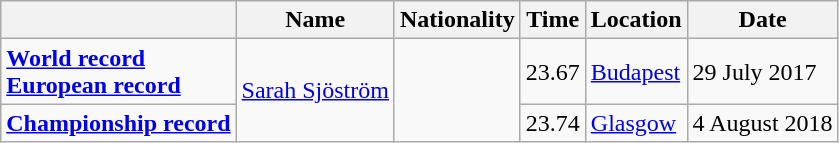<table class=wikitable>
<tr>
<th></th>
<th>Name</th>
<th>Nationality</th>
<th>Time</th>
<th>Location</th>
<th>Date</th>
</tr>
<tr>
<td><strong><a href='#'>World record</a><br><a href='#'>European record</a></strong></td>
<td rowspan=2><a href='#'>Sarah Sjöström</a></td>
<td rowspan=2></td>
<td>23.67</td>
<td><a href='#'>Budapest</a></td>
<td>29 July 2017</td>
</tr>
<tr>
<td><strong><a href='#'>Championship record</a></strong></td>
<td>23.74</td>
<td><a href='#'>Glasgow</a></td>
<td>4 August 2018</td>
</tr>
</table>
